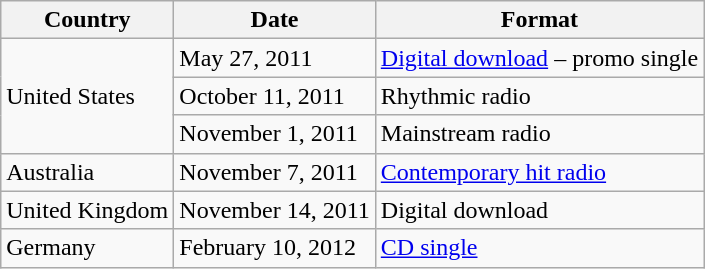<table class="wikitable plainrowheaders">
<tr>
<th scope="col">Country</th>
<th scope="col">Date</th>
<th scope="col">Format</th>
</tr>
<tr>
<td rowspan="3">United States</td>
<td>May 27, 2011</td>
<td><a href='#'>Digital download</a> – promo single</td>
</tr>
<tr>
<td>October 11, 2011</td>
<td>Rhythmic radio</td>
</tr>
<tr>
<td>November 1, 2011</td>
<td>Mainstream radio</td>
</tr>
<tr>
<td>Australia</td>
<td>November 7, 2011</td>
<td><a href='#'>Contemporary hit radio</a></td>
</tr>
<tr>
<td>United Kingdom</td>
<td>November 14, 2011</td>
<td>Digital download</td>
</tr>
<tr>
<td>Germany</td>
<td>February 10, 2012</td>
<td><a href='#'>CD single</a></td>
</tr>
</table>
